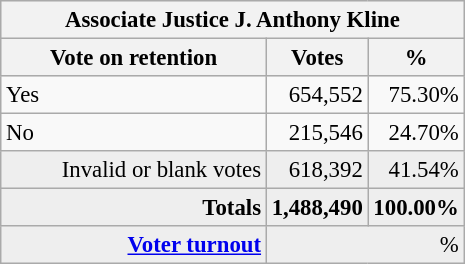<table class="wikitable" style="font-size: 95%;">
<tr style="background-color:#E9E9E9">
<th colspan=7>Associate Justice J. Anthony Kline</th>
</tr>
<tr style="background-color:#E9E9E9">
<th style="width: 170px">Vote on retention</th>
<th style="width: 50px">Votes</th>
<th style="width: 40px">%</th>
</tr>
<tr>
<td>Yes</td>
<td align="right">654,552</td>
<td align="right">75.30%</td>
</tr>
<tr>
<td>No</td>
<td align="right">215,546</td>
<td align="right">24.70%</td>
</tr>
<tr bgcolor="#EEEEEE">
<td align="right">Invalid or blank votes</td>
<td align="right">618,392</td>
<td align="right">41.54%</td>
</tr>
<tr bgcolor="#EEEEEE">
<td align="right"><strong>Totals</strong></td>
<td align="right"><strong>1,488,490</strong></td>
<td align="right"><strong>100.00%</strong></td>
</tr>
<tr bgcolor="#EEEEEE">
<td align="right"><strong><a href='#'>Voter turnout</a></strong></td>
<td colspan="2" align="right">%</td>
</tr>
</table>
